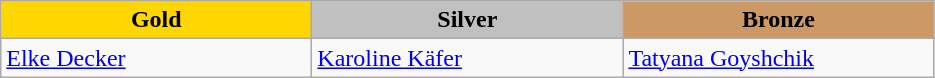<table class="wikitable" style="text-align:left">
<tr align="center">
<td width=200 bgcolor=gold><strong>Gold</strong></td>
<td width=200 bgcolor=silver><strong>Silver</strong></td>
<td width=200 bgcolor=CC9966><strong>Bronze</strong></td>
</tr>
<tr>
<td><a href='#'>Elke Decker</a><br><em></em></td>
<td><a href='#'>Karoline Käfer</a><br><em></em></td>
<td><a href='#'>Tatyana Goyshchik</a><br><em></em></td>
</tr>
</table>
